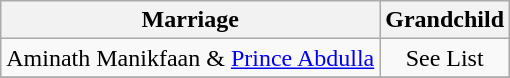<table class="wikitable" style="text-align:center">
<tr>
<th>Marriage</th>
<th>Grandchild</th>
</tr>
<tr>
<td>Aminath Manikfaan & <a href='#'>Prince Abdulla</a></td>
<td>See List </td>
</tr>
<tr>
</tr>
</table>
